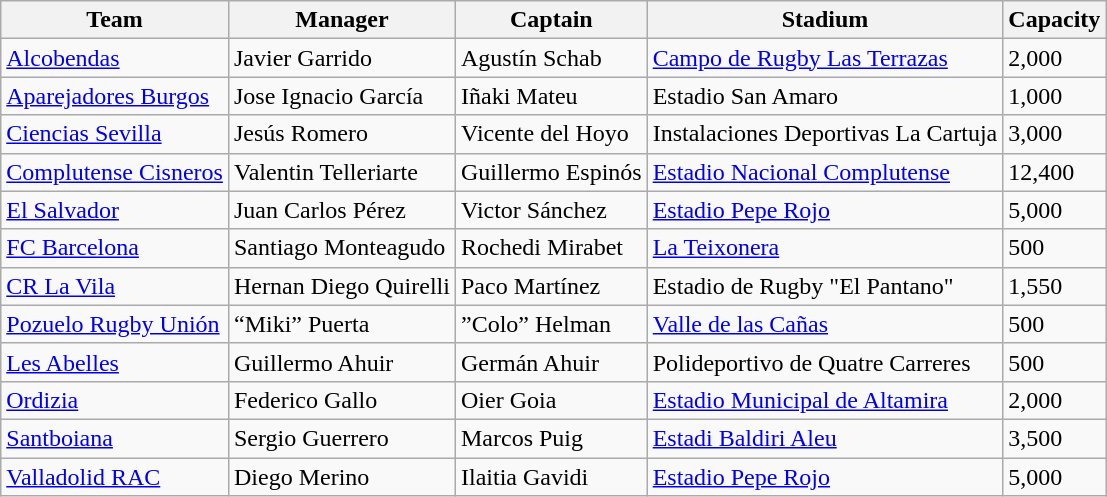<table class="wikitable sortable">
<tr>
<th>Team</th>
<th>Manager</th>
<th>Captain</th>
<th>Stadium</th>
<th>Capacity</th>
</tr>
<tr>
<td><a href='#'>Alcobendas</a></td>
<td>Javier Garrido</td>
<td>Agustín Schab</td>
<td><a href='#'>Campo de Rugby Las Terrazas</a></td>
<td>2,000</td>
</tr>
<tr>
<td><a href='#'>Aparejadores Burgos</a></td>
<td>Jose Ignacio García</td>
<td>Iñaki Mateu</td>
<td>Estadio San Amaro</td>
<td>1,000</td>
</tr>
<tr>
<td><a href='#'>Ciencias Sevilla</a></td>
<td>Jesús Romero</td>
<td>Vicente del Hoyo</td>
<td>Instalaciones Deportivas La Cartuja</td>
<td>3,000</td>
</tr>
<tr>
<td><a href='#'>Complutense Cisneros</a></td>
<td>Valentin Telleriarte</td>
<td>Guillermo Espinós</td>
<td><a href='#'>Estadio Nacional Complutense</a></td>
<td>12,400</td>
</tr>
<tr>
<td><a href='#'>El Salvador</a></td>
<td>Juan Carlos Pérez</td>
<td>Victor Sánchez</td>
<td><a href='#'>Estadio Pepe Rojo</a></td>
<td>5,000</td>
</tr>
<tr>
<td><a href='#'>FC Barcelona</a></td>
<td>Santiago Monteagudo</td>
<td>Rochedi Mirabet</td>
<td><a href='#'>La Teixonera</a></td>
<td>500</td>
</tr>
<tr>
<td><a href='#'>CR La Vila</a></td>
<td>Hernan Diego Quirelli</td>
<td>Paco Martínez</td>
<td>Estadio de Rugby "El Pantano"</td>
<td>1,550</td>
</tr>
<tr>
<td><a href='#'>Pozuelo Rugby Unión</a></td>
<td>“Miki” Puerta</td>
<td>”Colo” Helman</td>
<td><a href='#'>Valle de las Cañas</a></td>
<td>500</td>
</tr>
<tr>
<td><a href='#'>Les Abelles</a></td>
<td>Guillermo Ahuir</td>
<td>Germán Ahuir</td>
<td>Polideportivo de Quatre Carreres</td>
<td>500</td>
</tr>
<tr>
<td><a href='#'>Ordizia</a></td>
<td>Federico Gallo</td>
<td>Oier Goia</td>
<td><a href='#'>Estadio Municipal de Altamira</a></td>
<td>2,000</td>
</tr>
<tr>
<td><a href='#'>Santboiana</a></td>
<td>Sergio Guerrero</td>
<td>Marcos Puig</td>
<td><a href='#'>Estadi Baldiri Aleu</a></td>
<td>3,500</td>
</tr>
<tr>
<td><a href='#'>Valladolid RAC</a></td>
<td>Diego Merino</td>
<td>Ilaitia Gavidi</td>
<td><a href='#'>Estadio Pepe Rojo</a></td>
<td>5,000</td>
</tr>
</table>
